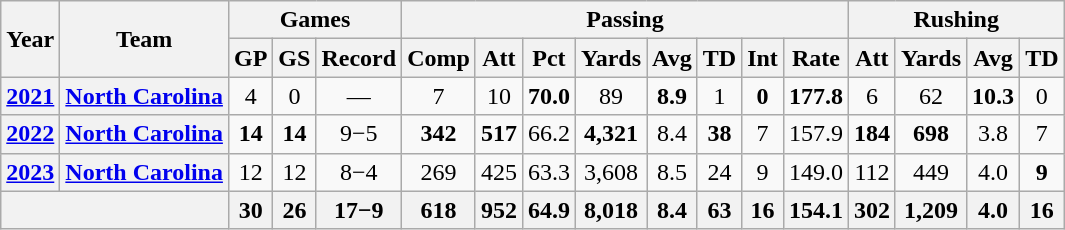<table class="wikitable" style="text-align:center;">
<tr>
<th rowspan="2">Year</th>
<th rowspan="2">Team</th>
<th colspan="3">Games</th>
<th colspan="8">Passing</th>
<th colspan="5">Rushing</th>
</tr>
<tr>
<th>GP</th>
<th>GS</th>
<th>Record</th>
<th>Comp</th>
<th>Att</th>
<th>Pct</th>
<th>Yards</th>
<th>Avg</th>
<th>TD</th>
<th>Int</th>
<th>Rate</th>
<th>Att</th>
<th>Yards</th>
<th>Avg</th>
<th>TD</th>
</tr>
<tr>
<th><a href='#'>2021</a></th>
<th><a href='#'>North Carolina</a></th>
<td>4</td>
<td>0</td>
<td>—</td>
<td>7</td>
<td>10</td>
<td><strong>70.0</strong></td>
<td>89</td>
<td><strong>8.9</strong></td>
<td>1</td>
<td><strong>0</strong></td>
<td><strong>177.8</strong></td>
<td>6</td>
<td>62</td>
<td><strong>10.3</strong></td>
<td>0</td>
</tr>
<tr>
<th><a href='#'>2022</a></th>
<th><a href='#'>North Carolina</a></th>
<td><strong>14</strong></td>
<td><strong>14</strong></td>
<td>9−5</td>
<td><strong>342</strong></td>
<td><strong>517</strong></td>
<td>66.2</td>
<td><strong>4,321</strong></td>
<td>8.4</td>
<td><strong>38</strong></td>
<td>7</td>
<td>157.9</td>
<td><strong>184</strong></td>
<td><strong>698</strong></td>
<td>3.8</td>
<td>7</td>
</tr>
<tr>
<th><a href='#'>2023</a></th>
<th><a href='#'>North Carolina</a></th>
<td>12</td>
<td>12</td>
<td>8−4</td>
<td>269</td>
<td>425</td>
<td>63.3</td>
<td>3,608</td>
<td>8.5</td>
<td>24</td>
<td>9</td>
<td>149.0</td>
<td>112</td>
<td>449</td>
<td>4.0</td>
<td><strong>9</strong></td>
</tr>
<tr>
<th colspan="2"></th>
<th>30</th>
<th>26</th>
<th>17−9</th>
<th>618</th>
<th>952</th>
<th>64.9</th>
<th>8,018</th>
<th>8.4</th>
<th>63</th>
<th>16</th>
<th>154.1</th>
<th>302</th>
<th>1,209</th>
<th>4.0</th>
<th>16</th>
</tr>
</table>
